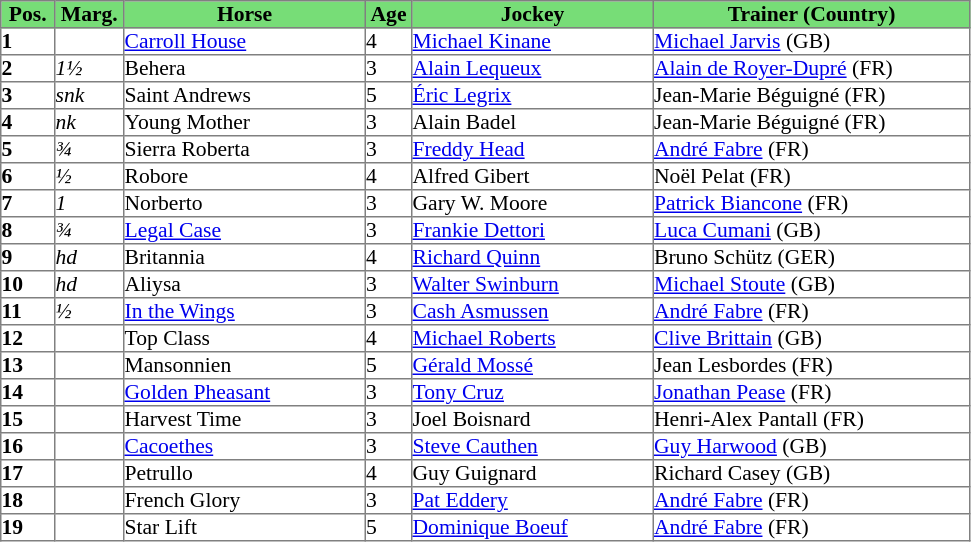<table class = "sortable" | border="1" cellpadding="0" style="border-collapse: collapse; font-size:90%">
<tr style="background:#7d7; text-align:center;">
<th style="width:35px;"><strong>Pos.</strong></th>
<th style="width:45px;"><strong>Marg.</strong></th>
<th style="width:160px;"><strong>Horse</strong></th>
<th style="width:30px;"><strong>Age</strong></th>
<th style="width:160px;"><strong>Jockey</strong></th>
<th style="width:210px;"><strong>Trainer (Country)</strong></th>
</tr>
<tr>
<td><strong>1</strong></td>
<td></td>
<td><a href='#'>Carroll House</a></td>
<td>4</td>
<td><a href='#'>Michael Kinane</a></td>
<td><a href='#'>Michael Jarvis</a> (GB)</td>
</tr>
<tr>
<td><strong>2</strong></td>
<td><em>1½</em></td>
<td>Behera</td>
<td>3</td>
<td><a href='#'>Alain Lequeux</a></td>
<td><a href='#'>Alain de Royer-Dupré</a> (FR)</td>
</tr>
<tr>
<td><strong>3</strong></td>
<td><em>snk</em></td>
<td>Saint Andrews</td>
<td>5</td>
<td><a href='#'>Éric Legrix</a></td>
<td>Jean-Marie Béguigné (FR)</td>
</tr>
<tr>
<td><strong>4</strong></td>
<td><em>nk</em></td>
<td>Young Mother</td>
<td>3</td>
<td>Alain Badel</td>
<td>Jean-Marie Béguigné (FR)</td>
</tr>
<tr>
<td><strong>5</strong></td>
<td><em>¾</em></td>
<td>Sierra Roberta</td>
<td>3</td>
<td><a href='#'>Freddy Head</a></td>
<td><a href='#'>André Fabre</a> (FR)</td>
</tr>
<tr>
<td><strong>6</strong></td>
<td><em>½</em></td>
<td>Robore</td>
<td>4</td>
<td>Alfred Gibert</td>
<td>Noël Pelat (FR)</td>
</tr>
<tr>
<td><strong>7</strong></td>
<td><em>1</em></td>
<td>Norberto</td>
<td>3</td>
<td>Gary W. Moore</td>
<td><a href='#'>Patrick Biancone</a> (FR)</td>
</tr>
<tr>
<td><strong>8</strong></td>
<td><em>¾</em></td>
<td><a href='#'>Legal Case</a></td>
<td>3</td>
<td><a href='#'>Frankie Dettori</a></td>
<td><a href='#'>Luca Cumani</a> (GB)</td>
</tr>
<tr>
<td><strong>9</strong></td>
<td><em>hd</em></td>
<td>Britannia</td>
<td>4</td>
<td><a href='#'>Richard Quinn</a></td>
<td>Bruno Schütz (GER)</td>
</tr>
<tr>
<td><strong>10</strong></td>
<td><em>hd</em></td>
<td>Aliysa</td>
<td>3</td>
<td><a href='#'>Walter Swinburn</a></td>
<td><a href='#'>Michael Stoute</a> (GB)</td>
</tr>
<tr>
<td><strong>11</strong></td>
<td><em>½</em></td>
<td><a href='#'>In the Wings</a></td>
<td>3</td>
<td><a href='#'>Cash Asmussen</a></td>
<td><a href='#'>André Fabre</a> (FR)</td>
</tr>
<tr>
<td><strong>12</strong></td>
<td></td>
<td>Top Class</td>
<td>4</td>
<td><a href='#'>Michael Roberts</a></td>
<td><a href='#'>Clive Brittain</a> (GB)</td>
</tr>
<tr>
<td><strong>13</strong></td>
<td></td>
<td>Mansonnien</td>
<td>5</td>
<td><a href='#'>Gérald Mossé</a></td>
<td>Jean Lesbordes (FR)</td>
</tr>
<tr>
<td><strong>14</strong></td>
<td></td>
<td><a href='#'>Golden Pheasant</a></td>
<td>3</td>
<td><a href='#'>Tony Cruz</a></td>
<td><a href='#'>Jonathan Pease</a> (FR)</td>
</tr>
<tr>
<td><strong>15</strong></td>
<td></td>
<td>Harvest Time</td>
<td>3</td>
<td>Joel Boisnard</td>
<td>Henri-Alex Pantall (FR)</td>
</tr>
<tr>
<td><strong>16</strong></td>
<td></td>
<td><a href='#'>Cacoethes</a></td>
<td>3</td>
<td><a href='#'>Steve Cauthen</a></td>
<td><a href='#'>Guy Harwood</a> (GB)</td>
</tr>
<tr>
<td><strong>17</strong></td>
<td></td>
<td>Petrullo</td>
<td>4</td>
<td>Guy Guignard</td>
<td>Richard Casey (GB)</td>
</tr>
<tr>
<td><strong>18</strong></td>
<td></td>
<td>French Glory</td>
<td>3</td>
<td><a href='#'>Pat Eddery</a></td>
<td><a href='#'>André Fabre</a> (FR)</td>
</tr>
<tr>
<td><strong>19</strong></td>
<td></td>
<td>Star Lift</td>
<td>5</td>
<td><a href='#'>Dominique Boeuf</a></td>
<td><a href='#'>André Fabre</a> (FR)</td>
</tr>
</table>
